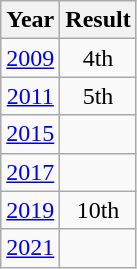<table class="wikitable" style="text-align:center">
<tr>
<th>Year</th>
<th>Result</th>
</tr>
<tr>
<td><a href='#'>2009</a></td>
<td>4th</td>
</tr>
<tr>
<td><a href='#'>2011</a></td>
<td>5th</td>
</tr>
<tr>
<td><a href='#'>2015</a></td>
<td></td>
</tr>
<tr>
<td><a href='#'>2017</a></td>
<td></td>
</tr>
<tr>
<td><a href='#'>2019</a></td>
<td>10th</td>
</tr>
<tr>
<td><a href='#'>2021</a></td>
<td></td>
</tr>
</table>
